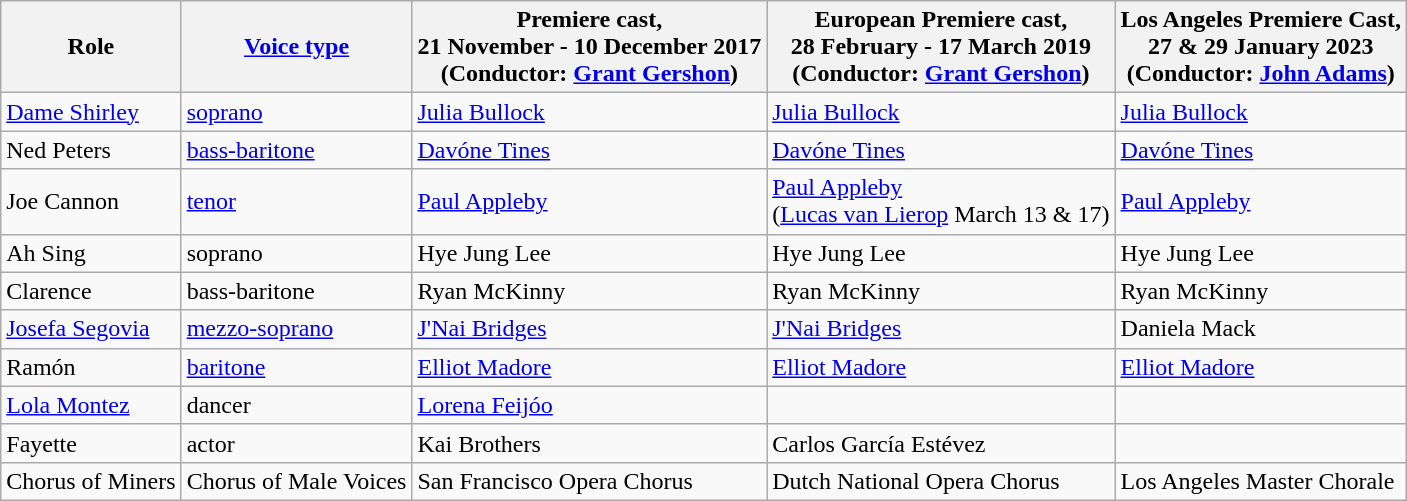<table class="wikitable">
<tr>
<th>Role</th>
<th><a href='#'>Voice type</a></th>
<th>Premiere cast,<br>21 November - 10 December 2017<br>(Conductor: <a href='#'>Grant Gershon</a>)</th>
<th>European Premiere cast,<br>28 February - 17 March 2019<br>(Conductor: <a href='#'>Grant Gershon</a>)</th>
<th>Los Angeles Premiere Cast,<br>27 & 29 January 2023<br>(Conductor: <a href='#'>John Adams</a>)</th>
</tr>
<tr>
<td><a href='#'>Dame Shirley</a></td>
<td><a href='#'>soprano</a></td>
<td><a href='#'>Julia Bullock</a></td>
<td><a href='#'>Julia Bullock</a></td>
<td><a href='#'>Julia Bullock</a></td>
</tr>
<tr>
<td>Ned Peters</td>
<td><a href='#'>bass-baritone</a></td>
<td><a href='#'>Davóne Tines</a></td>
<td><a href='#'>Davóne Tines</a></td>
<td><a href='#'>Davóne Tines</a></td>
</tr>
<tr>
<td>Joe Cannon</td>
<td><a href='#'>tenor</a></td>
<td><a href='#'>Paul Appleby</a></td>
<td><a href='#'>Paul Appleby</a><br>(<a href='#'>Lucas van Lierop</a> March 13 & 17)</td>
<td><a href='#'>Paul Appleby</a></td>
</tr>
<tr>
<td>Ah Sing</td>
<td>soprano</td>
<td>Hye Jung Lee</td>
<td>Hye Jung Lee</td>
<td>Hye Jung Lee</td>
</tr>
<tr>
<td>Clarence</td>
<td>bass-baritone</td>
<td>Ryan McKinny</td>
<td>Ryan McKinny</td>
<td>Ryan McKinny</td>
</tr>
<tr>
<td><a href='#'>Josefa Segovia</a></td>
<td><a href='#'>mezzo-soprano</a></td>
<td><a href='#'>J'Nai Bridges</a></td>
<td><a href='#'>J'Nai Bridges</a></td>
<td>Daniela Mack</td>
</tr>
<tr>
<td>Ramón</td>
<td><a href='#'>baritone</a></td>
<td><a href='#'>Elliot Madore</a></td>
<td><a href='#'>Elliot Madore</a></td>
<td><a href='#'>Elliot Madore</a></td>
</tr>
<tr>
<td><a href='#'>Lola Montez</a></td>
<td>dancer</td>
<td><a href='#'>Lorena Feijóo</a></td>
<td></td>
<td></td>
</tr>
<tr>
<td>Fayette</td>
<td>actor</td>
<td>Kai Brothers</td>
<td>Carlos García Estévez</td>
<td></td>
</tr>
<tr>
<td>Chorus of Miners</td>
<td>Chorus of Male Voices</td>
<td>San Francisco Opera Chorus</td>
<td>Dutch National Opera Chorus</td>
<td>Los Angeles Master Chorale</td>
</tr>
</table>
